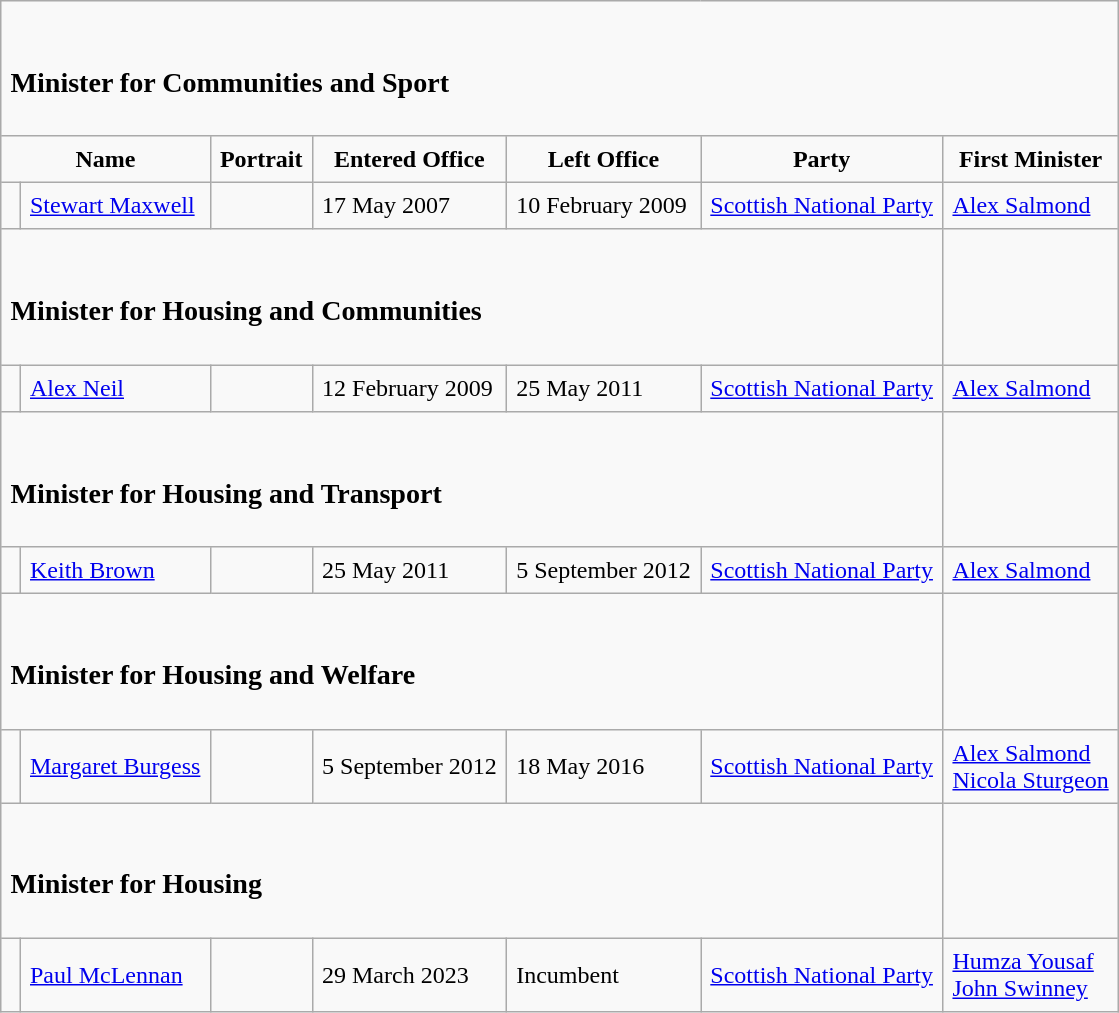<table border="1" cellpadding="6" cellspacing="0" style="margin: 0 0 0 1em; background: #f9f9f9; border: 1px #aaaaaa solid; border-collapse: collapse; ">
<tr>
<td colspan="7"><br><h3>Minister for Communities and Sport</h3></td>
</tr>
<tr>
<th colspan="2">Name</th>
<th>Portrait</th>
<th>Entered Office</th>
<th>Left Office</th>
<th>Party</th>
<th>First Minister</th>
</tr>
<tr>
<td></td>
<td><a href='#'>Stewart Maxwell</a></td>
<td></td>
<td>17 May 2007</td>
<td>10 February 2009</td>
<td><a href='#'>Scottish National Party</a></td>
<td><a href='#'>Alex Salmond</a></td>
</tr>
<tr>
<td colspan="6"><br><h3>Minister for Housing and Communities</h3></td>
</tr>
<tr>
<td></td>
<td><a href='#'>Alex Neil</a></td>
<td></td>
<td>12 February 2009</td>
<td>25 May 2011</td>
<td><a href='#'>Scottish National Party</a></td>
<td><a href='#'>Alex Salmond</a></td>
</tr>
<tr>
<td colspan="6"><br><h3>Minister for Housing and Transport</h3></td>
</tr>
<tr>
<td></td>
<td><a href='#'>Keith Brown</a></td>
<td></td>
<td>25 May 2011</td>
<td>5 September 2012</td>
<td><a href='#'>Scottish National Party</a></td>
<td><a href='#'>Alex Salmond</a></td>
</tr>
<tr>
<td colspan="6"><br><h3>Minister for Housing and Welfare</h3></td>
</tr>
<tr>
<td></td>
<td><a href='#'>Margaret Burgess</a></td>
<td></td>
<td>5 September 2012</td>
<td>18 May 2016</td>
<td><a href='#'>Scottish National Party</a></td>
<td><a href='#'>Alex Salmond</a> <br> <a href='#'>Nicola Sturgeon</a></td>
</tr>
<tr>
<td colspan="6"><br><h3>Minister for Housing</h3></td>
</tr>
<tr>
<td></td>
<td><a href='#'>Paul McLennan</a></td>
<td></td>
<td>29 March 2023</td>
<td>Incumbent</td>
<td><a href='#'>Scottish National Party</a></td>
<td><a href='#'>Humza Yousaf</a> <br> <a href='#'>John Swinney</a></td>
</tr>
</table>
